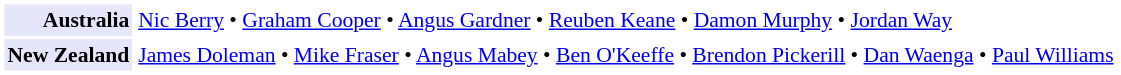<table cellpadding="2" style="border: 1px solid white; font-size:90%">
<tr>
<td style="text-align:right;" bgcolor="lavender"><strong>Australia</strong></td>
<td style="text-align:left;"><a href='#'>Nic Berry</a> • <a href='#'>Graham Cooper</a> • <a href='#'>Angus Gardner</a> • <a href='#'>Reuben Keane</a> • <a href='#'>Damon Murphy</a> • <a href='#'>Jordan Way</a></td>
</tr>
<tr>
<td style="text-align:right;" bgcolor="lavender"><strong>New Zealand</strong></td>
<td style="text-align:left;"><a href='#'>James Doleman</a> • <a href='#'>Mike Fraser</a> • <a href='#'>Angus Mabey</a> • <a href='#'>Ben O'Keeffe</a> • <a href='#'>Brendon Pickerill</a> • <a href='#'>Dan Waenga</a> • <a href='#'>Paul Williams</a></td>
</tr>
</table>
